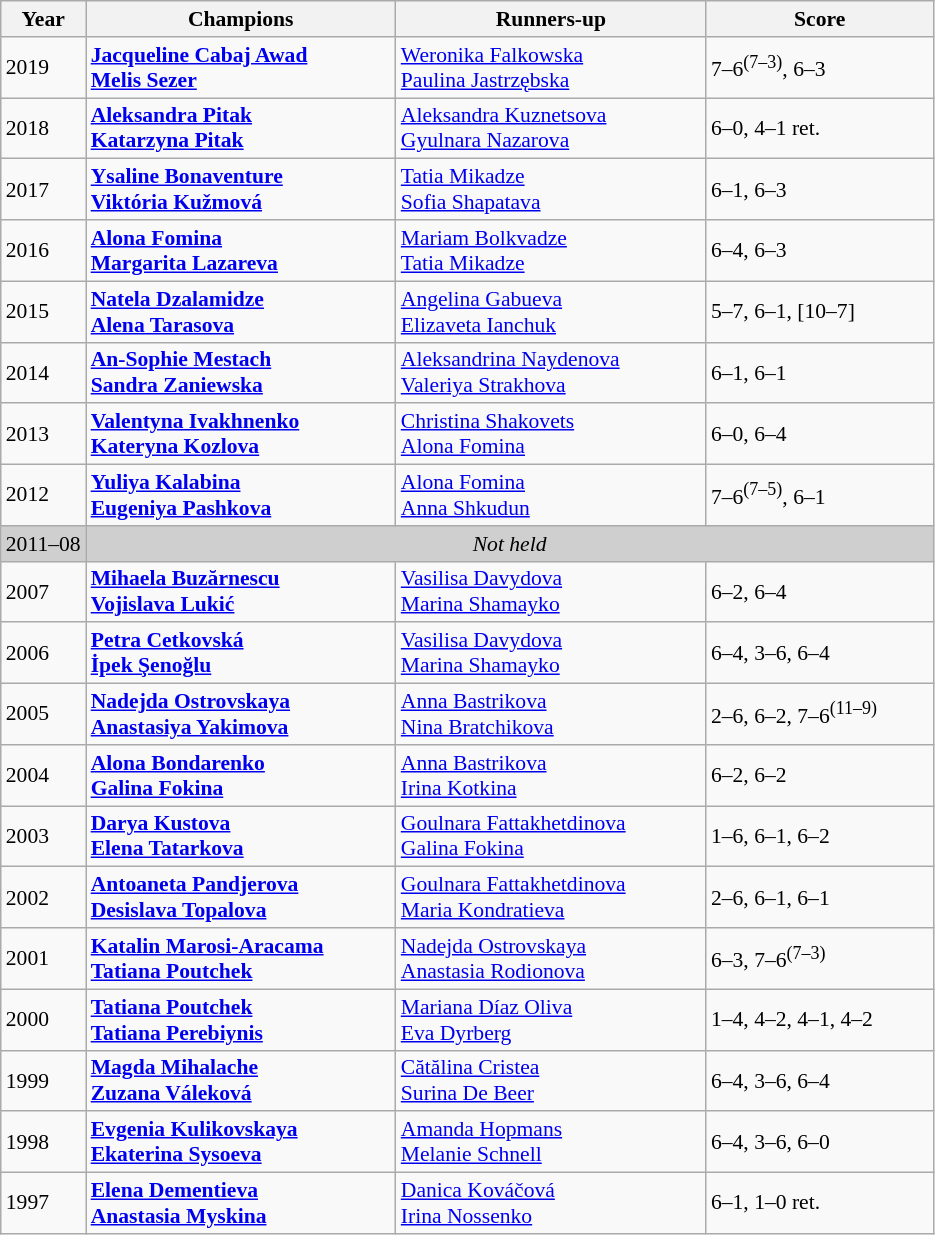<table class="wikitable" style="font-size:90%">
<tr>
<th>Year</th>
<th width="200">Champions</th>
<th width="200">Runners-up</th>
<th width="145">Score</th>
</tr>
<tr>
<td>2019</td>
<td> <strong><a href='#'>Jacqueline Cabaj Awad</a></strong> <br>  <strong><a href='#'>Melis Sezer</a></strong></td>
<td> <a href='#'>Weronika Falkowska</a> <br>  <a href='#'>Paulina Jastrzębska</a></td>
<td>7–6<sup>(7–3)</sup>, 6–3</td>
</tr>
<tr>
<td>2018</td>
<td> <strong><a href='#'>Aleksandra Pitak</a></strong> <br>  <strong><a href='#'>Katarzyna Pitak</a></strong></td>
<td> <a href='#'>Aleksandra Kuznetsova</a> <br>  <a href='#'>Gyulnara Nazarova</a></td>
<td>6–0, 4–1 ret.</td>
</tr>
<tr>
<td>2017</td>
<td> <strong><a href='#'>Ysaline Bonaventure</a></strong> <br>  <strong><a href='#'>Viktória Kužmová</a></strong></td>
<td> <a href='#'>Tatia Mikadze</a> <br>  <a href='#'>Sofia Shapatava</a></td>
<td>6–1, 6–3</td>
</tr>
<tr>
<td>2016</td>
<td> <strong><a href='#'>Alona Fomina</a></strong> <br>  <strong><a href='#'>Margarita Lazareva</a></strong></td>
<td> <a href='#'>Mariam Bolkvadze</a> <br>  <a href='#'>Tatia Mikadze</a></td>
<td>6–4, 6–3</td>
</tr>
<tr>
<td>2015</td>
<td><strong> <a href='#'>Natela Dzalamidze</a></strong> <br>  <strong><a href='#'>Alena Tarasova</a></strong></td>
<td> <a href='#'>Angelina Gabueva</a> <br>  <a href='#'>Elizaveta Ianchuk</a></td>
<td>5–7, 6–1, [10–7]</td>
</tr>
<tr>
<td>2014</td>
<td><strong> <a href='#'>An-Sophie Mestach</a></strong> <br>  <strong><a href='#'>Sandra Zaniewska</a></strong></td>
<td> <a href='#'>Aleksandrina Naydenova</a> <br>  <a href='#'>Valeriya Strakhova</a></td>
<td>6–1, 6–1</td>
</tr>
<tr>
<td>2013</td>
<td><strong> <a href='#'>Valentyna Ivakhnenko</a></strong> <br>  <strong><a href='#'>Kateryna Kozlova</a></strong></td>
<td> <a href='#'>Christina Shakovets</a> <br>  <a href='#'>Alona Fomina</a></td>
<td>6–0, 6–4</td>
</tr>
<tr>
<td>2012</td>
<td><strong> <a href='#'>Yuliya Kalabina</a></strong> <br>  <strong><a href='#'>Eugeniya Pashkova</a></strong></td>
<td> <a href='#'>Alona Fomina</a> <br>  <a href='#'>Anna Shkudun</a></td>
<td>7–6<sup>(7–5)</sup>, 6–1</td>
</tr>
<tr>
<td style="background:#cfcfcf">2011–08</td>
<td colspan=4 align=center style="background:#cfcfcf"><em>Not held</em></td>
</tr>
<tr>
<td>2007</td>
<td><strong> <a href='#'>Mihaela Buzărnescu</a></strong> <br>  <strong><a href='#'>Vojislava Lukić</a></strong></td>
<td> <a href='#'>Vasilisa Davydova</a> <br>  <a href='#'>Marina Shamayko</a></td>
<td>6–2, 6–4</td>
</tr>
<tr>
<td>2006</td>
<td><strong> <a href='#'>Petra Cetkovská</a></strong> <br>  <strong><a href='#'>İpek Şenoğlu</a></strong></td>
<td> <a href='#'>Vasilisa Davydova</a> <br>  <a href='#'>Marina Shamayko</a></td>
<td>6–4, 3–6, 6–4</td>
</tr>
<tr>
<td>2005</td>
<td><strong> <a href='#'>Nadejda Ostrovskaya</a></strong> <br>  <strong><a href='#'>Anastasiya Yakimova</a></strong></td>
<td> <a href='#'>Anna Bastrikova</a> <br>  <a href='#'>Nina Bratchikova</a></td>
<td>2–6, 6–2, 7–6<sup>(11–9)</sup></td>
</tr>
<tr>
<td>2004</td>
<td><strong> <a href='#'>Alona Bondarenko</a></strong> <br>  <strong><a href='#'>Galina Fokina</a></strong></td>
<td> <a href='#'>Anna Bastrikova</a> <br>  <a href='#'>Irina Kotkina</a></td>
<td>6–2, 6–2</td>
</tr>
<tr>
<td>2003</td>
<td><strong> <a href='#'>Darya Kustova</a></strong> <br>  <strong><a href='#'>Elena Tatarkova</a></strong></td>
<td> <a href='#'>Goulnara Fattakhetdinova</a> <br>  <a href='#'>Galina Fokina</a></td>
<td>1–6, 6–1, 6–2</td>
</tr>
<tr>
<td>2002</td>
<td><strong> <a href='#'>Antoaneta Pandjerova</a></strong> <br>  <strong><a href='#'>Desislava Topalova</a></strong></td>
<td> <a href='#'>Goulnara Fattakhetdinova</a> <br>  <a href='#'>Maria Kondratieva</a></td>
<td>2–6, 6–1, 6–1</td>
</tr>
<tr>
<td>2001</td>
<td><strong> <a href='#'>Katalin Marosi-Aracama</a></strong> <br>  <strong><a href='#'>Tatiana Poutchek</a></strong></td>
<td> <a href='#'>Nadejda Ostrovskaya</a> <br>  <a href='#'>Anastasia Rodionova</a></td>
<td>6–3, 7–6<sup>(7–3)</sup></td>
</tr>
<tr>
<td>2000</td>
<td><strong> <a href='#'>Tatiana Poutchek</a></strong> <br>  <strong><a href='#'>Tatiana Perebiynis</a></strong></td>
<td> <a href='#'>Mariana Díaz Oliva</a> <br>  <a href='#'>Eva Dyrberg</a></td>
<td>1–4, 4–2, 4–1, 4–2</td>
</tr>
<tr>
<td>1999</td>
<td><strong> <a href='#'>Magda Mihalache</a></strong> <br>  <strong><a href='#'>Zuzana Váleková</a></strong></td>
<td> <a href='#'>Cătălina Cristea</a> <br>  <a href='#'>Surina De Beer</a></td>
<td>6–4, 3–6, 6–4</td>
</tr>
<tr>
<td>1998</td>
<td><strong> <a href='#'>Evgenia Kulikovskaya</a></strong> <br>  <strong><a href='#'>Ekaterina Sysoeva</a></strong></td>
<td> <a href='#'>Amanda Hopmans</a> <br>  <a href='#'>Melanie Schnell</a></td>
<td>6–4, 3–6, 6–0</td>
</tr>
<tr>
<td>1997</td>
<td><strong> <a href='#'>Elena Dementieva</a></strong> <br>  <strong><a href='#'>Anastasia Myskina</a></strong></td>
<td> <a href='#'>Danica Kováčová</a> <br>  <a href='#'>Irina Nossenko</a></td>
<td>6–1, 1–0 ret.</td>
</tr>
</table>
